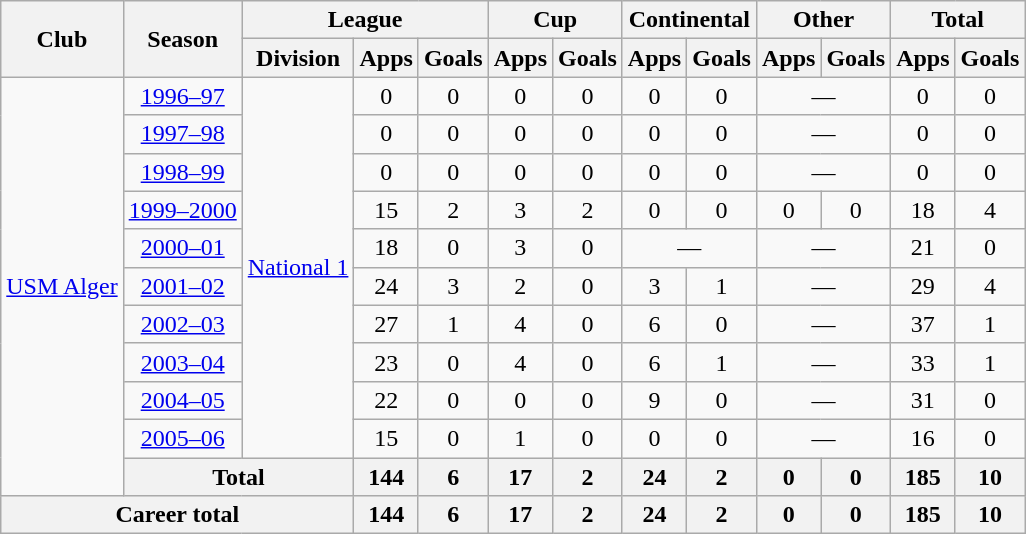<table class="wikitable" style="text-align:center">
<tr>
<th rowspan="2">Club</th>
<th rowspan="2">Season</th>
<th colspan="3">League</th>
<th colspan="2">Cup</th>
<th colspan="2">Continental</th>
<th colspan="2">Other</th>
<th colspan="2">Total</th>
</tr>
<tr>
<th>Division</th>
<th>Apps</th>
<th>Goals</th>
<th>Apps</th>
<th>Goals</th>
<th>Apps</th>
<th>Goals</th>
<th>Apps</th>
<th>Goals</th>
<th>Apps</th>
<th>Goals</th>
</tr>
<tr>
<td rowspan="11"><a href='#'>USM Alger</a></td>
<td><a href='#'>1996–97</a></td>
<td rowspan=10><a href='#'>National 1</a></td>
<td>0</td>
<td>0</td>
<td>0</td>
<td>0</td>
<td>0</td>
<td>0</td>
<td colspan="2">—</td>
<td>0</td>
<td>0</td>
</tr>
<tr>
<td><a href='#'>1997–98</a></td>
<td>0</td>
<td>0</td>
<td>0</td>
<td>0</td>
<td>0</td>
<td>0</td>
<td colspan="2">—</td>
<td>0</td>
<td>0</td>
</tr>
<tr>
<td><a href='#'>1998–99</a></td>
<td>0</td>
<td>0</td>
<td>0</td>
<td>0</td>
<td>0</td>
<td>0</td>
<td colspan="2">—</td>
<td>0</td>
<td>0</td>
</tr>
<tr>
<td><a href='#'>1999–2000</a></td>
<td>15</td>
<td>2</td>
<td>3</td>
<td>2</td>
<td>0</td>
<td>0</td>
<td>0</td>
<td>0</td>
<td>18</td>
<td>4</td>
</tr>
<tr>
<td><a href='#'>2000–01</a></td>
<td>18</td>
<td>0</td>
<td>3</td>
<td>0</td>
<td colspan="2">—</td>
<td colspan="2">—</td>
<td>21</td>
<td>0</td>
</tr>
<tr>
<td><a href='#'>2001–02</a></td>
<td>24</td>
<td>3</td>
<td>2</td>
<td>0</td>
<td>3</td>
<td>1</td>
<td colspan="2">—</td>
<td>29</td>
<td>4</td>
</tr>
<tr>
<td><a href='#'>2002–03</a></td>
<td>27</td>
<td>1</td>
<td>4</td>
<td>0</td>
<td>6</td>
<td>0</td>
<td colspan="2">—</td>
<td>37</td>
<td>1</td>
</tr>
<tr>
<td><a href='#'>2003–04</a></td>
<td>23</td>
<td>0</td>
<td>4</td>
<td>0</td>
<td>6</td>
<td>1</td>
<td colspan="2">—</td>
<td>33</td>
<td>1</td>
</tr>
<tr>
<td><a href='#'>2004–05</a></td>
<td>22</td>
<td>0</td>
<td>0</td>
<td>0</td>
<td>9</td>
<td>0</td>
<td colspan="2">—</td>
<td>31</td>
<td>0</td>
</tr>
<tr>
<td><a href='#'>2005–06</a></td>
<td>15</td>
<td>0</td>
<td>1</td>
<td>0</td>
<td>0</td>
<td>0</td>
<td colspan="2">—</td>
<td>16</td>
<td>0</td>
</tr>
<tr>
<th colspan="2">Total</th>
<th>144</th>
<th>6</th>
<th>17</th>
<th>2</th>
<th>24</th>
<th>2</th>
<th>0</th>
<th>0</th>
<th>185</th>
<th>10</th>
</tr>
<tr>
<th colspan="3">Career total</th>
<th>144</th>
<th>6</th>
<th>17</th>
<th>2</th>
<th>24</th>
<th>2</th>
<th>0</th>
<th>0</th>
<th>185</th>
<th>10</th>
</tr>
</table>
